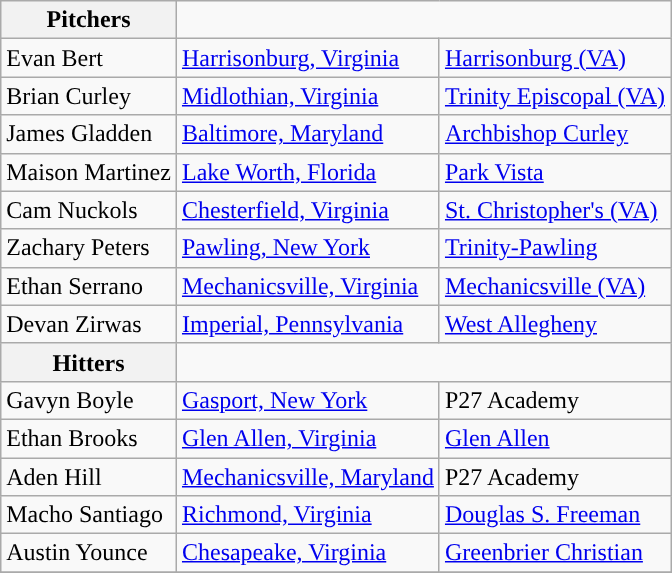<table class="wikitable">
<tr>
<th>Pitchers</th>
</tr>
<tr>
<td>Evan Bert</td>
<td><a href='#'>Harrisonburg, Virginia</a></td>
<td><a href='#'>Harrisonburg (VA)</a></td>
</tr>
<tr>
<td>Brian Curley</td>
<td><a href='#'>Midlothian, Virginia</a></td>
<td><a href='#'>Trinity Episcopal (VA)</a></td>
</tr>
<tr>
<td>James Gladden</td>
<td><a href='#'>Baltimore, Maryland</a></td>
<td><a href='#'>Archbishop Curley</a></td>
</tr>
<tr>
<td>Maison Martinez</td>
<td><a href='#'>Lake Worth, Florida</a></td>
<td><a href='#'>Park Vista</a></td>
</tr>
<tr>
<td>Cam Nuckols</td>
<td><a href='#'>Chesterfield, Virginia</a></td>
<td><a href='#'>St. Christopher's (VA)</a></td>
</tr>
<tr>
<td>Zachary Peters</td>
<td><a href='#'>Pawling, New York</a></td>
<td><a href='#'>Trinity-Pawling</a></td>
</tr>
<tr>
<td>Ethan Serrano</td>
<td><a href='#'>Mechanicsville, Virginia</a></td>
<td><a href='#'>Mechanicsville (VA)</a></td>
</tr>
<tr>
<td>Devan Zirwas</td>
<td><a href='#'>Imperial, Pennsylvania</a></td>
<td><a href='#'>West Allegheny</a></td>
</tr>
<tr>
<th>Hitters</th>
</tr>
<tr>
<td>Gavyn Boyle</td>
<td><a href='#'>Gasport, New York</a></td>
<td>P27 Academy</td>
</tr>
<tr>
<td>Ethan Brooks</td>
<td><a href='#'>Glen Allen, Virginia</a></td>
<td><a href='#'>Glen Allen</a></td>
</tr>
<tr>
<td>Aden Hill</td>
<td><a href='#'>Mechanicsville, Maryland</a></td>
<td>P27 Academy</td>
</tr>
<tr>
<td>Macho Santiago</td>
<td><a href='#'>Richmond, Virginia</a></td>
<td><a href='#'>Douglas S. Freeman</a></td>
</tr>
<tr>
<td>Austin Younce</td>
<td><a href='#'>Chesapeake, Virginia</a></td>
<td><a href='#'>Greenbrier Christian</a></td>
</tr>
<tr>
</tr>
</table>
